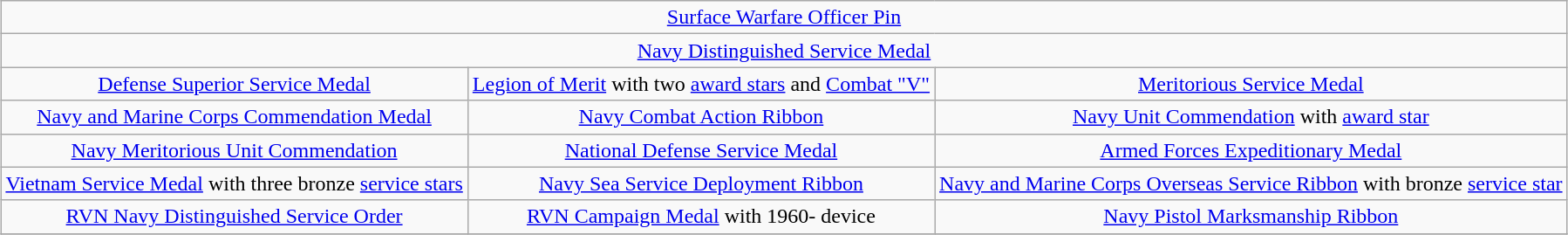<table class="wikitable" style="margin:1em auto; text-align:center;">
<tr>
<td colspan="6"><a href='#'>Surface Warfare Officer Pin</a></td>
</tr>
<tr>
<td colspan="6"><a href='#'>Navy Distinguished Service Medal</a></td>
</tr>
<tr>
<td colspan="2"><a href='#'>Defense Superior Service Medal</a></td>
<td colspan="2"><a href='#'>Legion of Merit</a> with two <a href='#'>award stars</a> and <a href='#'>Combat "V"</a></td>
<td colspan="2"><a href='#'>Meritorious Service Medal</a></td>
</tr>
<tr>
<td colspan="2"><a href='#'>Navy and Marine Corps Commendation Medal</a></td>
<td colspan="2"><a href='#'>Navy Combat Action Ribbon</a></td>
<td colspan="2"><a href='#'>Navy Unit Commendation</a> with <a href='#'>award star</a></td>
</tr>
<tr>
<td colspan="2"><a href='#'>Navy Meritorious Unit Commendation</a></td>
<td colspan="2"><a href='#'>National Defense Service Medal</a></td>
<td colspan="2"><a href='#'>Armed Forces Expeditionary Medal</a></td>
</tr>
<tr>
<td colspan="2"><a href='#'>Vietnam Service Medal</a> with three bronze <a href='#'>service stars</a></td>
<td colspan="2"><a href='#'>Navy Sea Service Deployment Ribbon</a></td>
<td colspan="2"><a href='#'>Navy and Marine Corps Overseas Service Ribbon</a> with bronze <a href='#'>service star</a></td>
</tr>
<tr>
<td colspan="2"><a href='#'>RVN Navy Distinguished Service Order</a></td>
<td colspan="2"><a href='#'>RVN Campaign Medal</a> with 1960- device</td>
<td colspan="2"><a href='#'>Navy Pistol Marksmanship Ribbon</a></td>
</tr>
<tr>
</tr>
</table>
